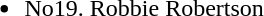<table style="width:100%;">
<tr>
<td style="vertical-align:top; width:20%;"><br><ul><li> No19. Robbie Robertson</li></ul></td>
</tr>
<tr>
</tr>
</table>
